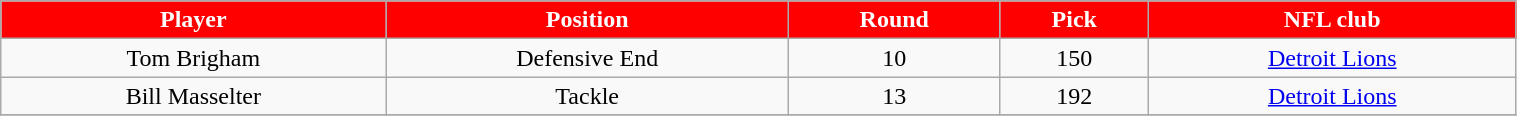<table class="wikitable" width="80%">
<tr align="center"  style="background:red;color:#FFFFFF;">
<td><strong>Player</strong></td>
<td><strong>Position</strong></td>
<td><strong>Round</strong></td>
<td><strong>Pick</strong></td>
<td><strong>NFL club</strong></td>
</tr>
<tr align="center" bgcolor="">
<td>Tom Brigham</td>
<td>Defensive End</td>
<td>10</td>
<td>150</td>
<td><a href='#'>Detroit Lions</a></td>
</tr>
<tr align="center" bgcolor="">
<td>Bill Masselter</td>
<td>Tackle</td>
<td>13</td>
<td>192</td>
<td><a href='#'>Detroit Lions</a></td>
</tr>
<tr align="center" bgcolor="">
</tr>
</table>
